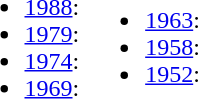<table>
<tr>
<td><br><ul><li><a href='#'>1988</a>: </li><li><a href='#'>1979</a>: </li><li><a href='#'>1974</a>: </li><li><a href='#'>1969</a>: </li></ul></td>
<td><br><ul><li><a href='#'>1963</a>: </li><li><a href='#'>1958</a>: </li><li><a href='#'>1952</a>: </li></ul></td>
<td></td>
</tr>
</table>
